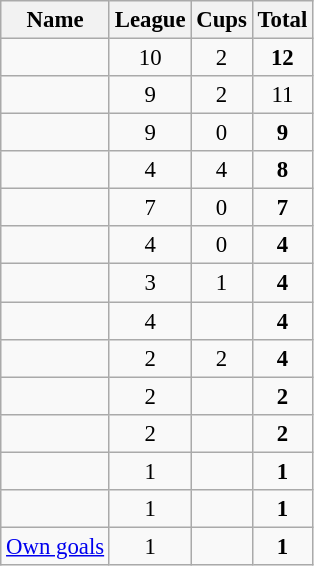<table class="wikitable sortable" style="text-align:center; font-size:95%">
<tr>
<th>Name</th>
<th>League</th>
<th>Cups</th>
<th>Total</th>
</tr>
<tr>
<td></td>
<td>10</td>
<td>2</td>
<td> <strong>12</strong></td>
</tr>
<tr>
<td></td>
<td>9</td>
<td>2</td>
<td> 11</td>
</tr>
<tr>
<td></td>
<td>9</td>
<td>0</td>
<td> <strong>9</strong></td>
</tr>
<tr>
<td></td>
<td>4</td>
<td>4</td>
<td> <strong>8</strong></td>
</tr>
<tr>
<td></td>
<td>7</td>
<td>0</td>
<td> <strong>7</strong></td>
</tr>
<tr>
<td></td>
<td>4</td>
<td>0</td>
<td> <strong>4</strong></td>
</tr>
<tr>
<td></td>
<td>3</td>
<td>1</td>
<td> <strong>4</strong></td>
</tr>
<tr>
<td></td>
<td>4</td>
<td></td>
<td> <strong>4</strong></td>
</tr>
<tr>
<td></td>
<td>2</td>
<td>2</td>
<td> <strong>4</strong></td>
</tr>
<tr>
<td></td>
<td>2</td>
<td></td>
<td> <strong>2</strong></td>
</tr>
<tr>
<td></td>
<td>2</td>
<td></td>
<td> <strong>2</strong></td>
</tr>
<tr>
<td></td>
<td>1</td>
<td></td>
<td> <strong>1</strong></td>
</tr>
<tr>
<td></td>
<td>1</td>
<td></td>
<td> <strong>1</strong></td>
</tr>
<tr>
<td><a href='#'>Own goals</a></td>
<td>1</td>
<td></td>
<td> <strong>1</strong></td>
</tr>
</table>
